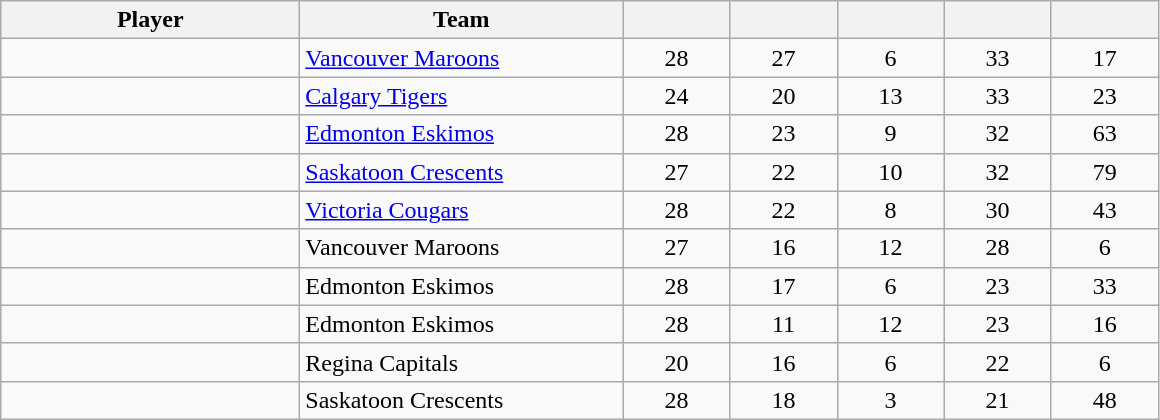<table class="wikitable sortable">
<tr>
<th style="width: 12em;">Player</th>
<th style="width: 13em;">Team</th>
<th style="width: 4em;"></th>
<th style="width: 4em;"></th>
<th style="width: 4em;"></th>
<th style="width: 4em;"></th>
<th style="width: 4em;"></th>
</tr>
<tr style="text-align:center;">
<td style="text-align:left;"></td>
<td style="text-align:left;"><a href='#'>Vancouver Maroons</a></td>
<td>28</td>
<td>27</td>
<td>6</td>
<td>33</td>
<td>17</td>
</tr>
<tr style="text-align:center;">
<td style="text-align:left;"></td>
<td style="text-align:left;"><a href='#'>Calgary Tigers</a></td>
<td>24</td>
<td>20</td>
<td>13</td>
<td>33</td>
<td>23</td>
</tr>
<tr style="text-align:center;">
<td style="text-align:left;"></td>
<td style="text-align:left;"><a href='#'>Edmonton Eskimos</a></td>
<td>28</td>
<td>23</td>
<td>9</td>
<td>32</td>
<td>63</td>
</tr>
<tr style="text-align:center;">
<td style="text-align:left;"></td>
<td style="text-align:left;"><a href='#'>Saskatoon Crescents</a></td>
<td>27</td>
<td>22</td>
<td>10</td>
<td>32</td>
<td>79</td>
</tr>
<tr style="text-align:center;">
<td style="text-align:left;"></td>
<td style="text-align:left;"><a href='#'>Victoria Cougars</a></td>
<td>28</td>
<td>22</td>
<td>8</td>
<td>30</td>
<td>43</td>
</tr>
<tr style="text-align:center;">
<td style="text-align:left;"></td>
<td style="text-align:left;">Vancouver Maroons</td>
<td>27</td>
<td>16</td>
<td>12</td>
<td>28</td>
<td>6</td>
</tr>
<tr style="text-align:center;">
<td style="text-align:left;"></td>
<td style="text-align:left;">Edmonton Eskimos</td>
<td>28</td>
<td>17</td>
<td>6</td>
<td>23</td>
<td>33</td>
</tr>
<tr style="text-align:center;">
<td style="text-align:left;"></td>
<td style="text-align:left;">Edmonton Eskimos</td>
<td>28</td>
<td>11</td>
<td>12</td>
<td>23</td>
<td>16</td>
</tr>
<tr style="text-align:center;">
<td style="text-align:left;"></td>
<td style="text-align:left;">Regina Capitals</td>
<td>20</td>
<td>16</td>
<td>6</td>
<td>22</td>
<td>6</td>
</tr>
<tr style="text-align:center;">
<td style="text-align:left;"></td>
<td style="text-align:left;">Saskatoon Crescents</td>
<td>28</td>
<td>18</td>
<td>3</td>
<td>21</td>
<td>48</td>
</tr>
</table>
